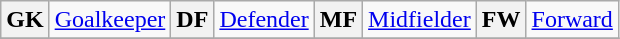<table class="wikitable">
<tr>
<th>GK</th>
<td><a href='#'>Goalkeeper</a></td>
<th>DF</th>
<td><a href='#'>Defender</a></td>
<th>MF</th>
<td><a href='#'>Midfielder</a></td>
<th>FW</th>
<td><a href='#'>Forward</a></td>
</tr>
<tr>
</tr>
</table>
